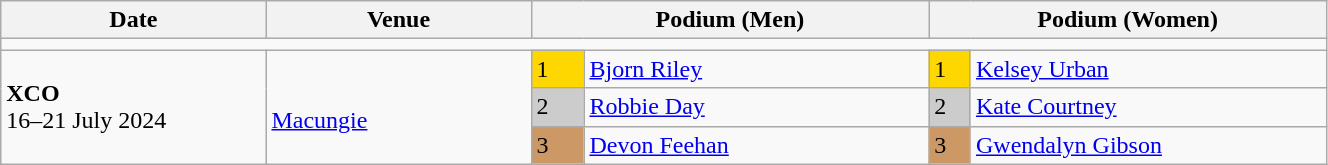<table class="wikitable" width=70%>
<tr>
<th>Date</th>
<th width=20%>Venue</th>
<th colspan=2 width=30%>Podium (Men)</th>
<th colspan=2 width=30%>Podium (Women)</th>
</tr>
<tr>
<td colspan=6></td>
</tr>
<tr>
<td rowspan=3><strong>XCO</strong> <br> 16–21 July 2024</td>
<td rowspan=3><br><a href='#'>Macungie</a></td>
<td bgcolor=FFD700>1</td>
<td><a href='#'>Bjorn Riley</a></td>
<td bgcolor=FFD700>1</td>
<td><a href='#'>Kelsey Urban</a></td>
</tr>
<tr>
<td bgcolor=CCCCCC>2</td>
<td><a href='#'>Robbie Day</a></td>
<td bgcolor=CCCCCC>2</td>
<td><a href='#'>Kate Courtney</a></td>
</tr>
<tr>
<td bgcolor=CC9966>3</td>
<td><a href='#'>Devon Feehan</a></td>
<td bgcolor=CC9966>3</td>
<td><a href='#'>Gwendalyn Gibson</a></td>
</tr>
</table>
